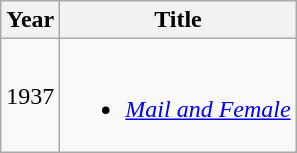<table class="wikitable sortable">
<tr>
<th>Year</th>
<th>Title</th>
</tr>
<tr>
<td>1937</td>
<td><br><ul><li><em><a href='#'>Mail and Female</a></em></li></ul></td>
</tr>
</table>
